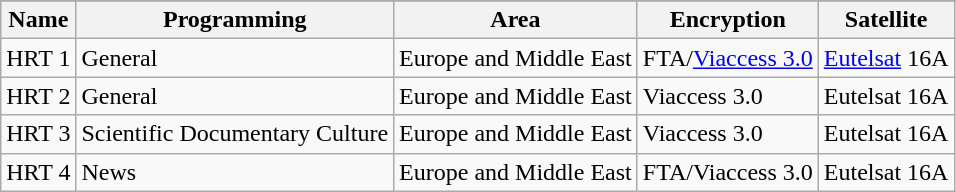<table class="wikitable">
<tr>
</tr>
<tr>
<th>Name</th>
<th>Programming</th>
<th>Area</th>
<th>Encryption</th>
<th>Satellite</th>
</tr>
<tr>
<td>HRT 1</td>
<td>General</td>
<td>Europe and Middle East</td>
<td>FTA/<a href='#'>Viaccess 3.0</a></td>
<td><a href='#'>Eutelsat</a> 16A</td>
</tr>
<tr>
<td>HRT 2</td>
<td>General</td>
<td>Europe and Middle East</td>
<td>Viaccess 3.0</td>
<td>Eutelsat 16A</td>
</tr>
<tr>
<td>HRT 3</td>
<td>Scientific Documentary Culture</td>
<td>Europe and Middle East</td>
<td>Viaccess 3.0</td>
<td>Eutelsat 16A</td>
</tr>
<tr>
<td>HRT 4</td>
<td>News</td>
<td>Europe and Middle East</td>
<td>FTA/Viaccess 3.0</td>
<td>Eutelsat 16A</td>
</tr>
</table>
